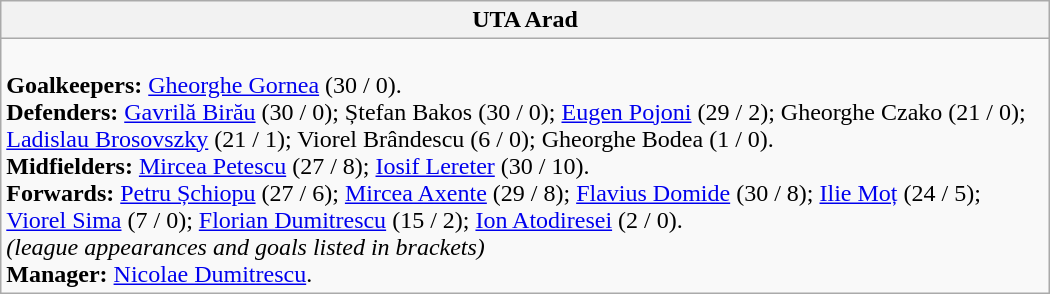<table class="wikitable" style="width:700px">
<tr>
<th>UTA Arad</th>
</tr>
<tr>
<td><br><strong>Goalkeepers:</strong> <a href='#'>Gheorghe Gornea</a> (30 / 0).<br>
<strong>Defenders:</strong> <a href='#'>Gavrilă Birău</a> (30 / 0); Ștefan Bakos (30 / 0); <a href='#'>Eugen Pojoni</a> (29 / 2); Gheorghe Czako (21 / 0); <a href='#'>Ladislau Brosovszky</a> (21 / 1); Viorel Brândescu (6 / 0); Gheorghe Bodea (1 / 0).<br>
<strong>Midfielders:</strong>  <a href='#'>Mircea Petescu</a> (27 / 8); <a href='#'>Iosif Lereter</a> (30 / 10).<br>
<strong>Forwards:</strong> <a href='#'>Petru Șchiopu</a> (27 / 6); <a href='#'>Mircea Axente</a> (29 / 8); <a href='#'>Flavius Domide</a> (30 / 8); <a href='#'>Ilie Moț</a> (24 / 5);  <a href='#'>Viorel Sima</a> (7 / 0); <a href='#'>Florian Dumitrescu</a> (15 / 2); <a href='#'>Ion Atodiresei</a> (2 / 0).
<br><em>(league appearances and goals listed in brackets)</em><br><strong>Manager:</strong> <a href='#'>Nicolae Dumitrescu</a>.</td>
</tr>
</table>
